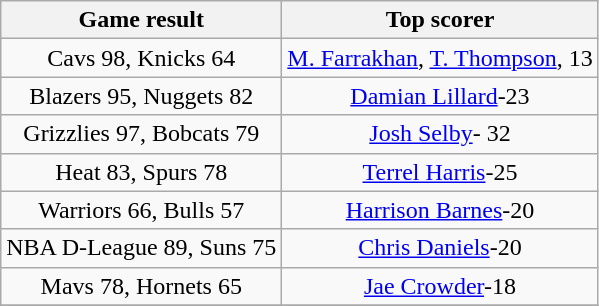<table class="wikitable" style="text-align:center">
<tr>
<th>Game result</th>
<th>Top scorer</th>
</tr>
<tr>
<td>Cavs 98, Knicks 64</td>
<td><a href='#'>M. Farrakhan</a>, <a href='#'>T. Thompson</a>, 13</td>
</tr>
<tr>
<td>Blazers 95, Nuggets 82</td>
<td><a href='#'>Damian Lillard</a>-23</td>
</tr>
<tr>
<td>Grizzlies 97, Bobcats 79</td>
<td><a href='#'>Josh Selby</a>- 32</td>
</tr>
<tr>
<td>Heat 83, Spurs 78</td>
<td><a href='#'>Terrel Harris</a>-25</td>
</tr>
<tr>
<td>Warriors 66, Bulls 57</td>
<td><a href='#'>Harrison Barnes</a>-20</td>
</tr>
<tr>
<td>NBA D-League 89, Suns 75</td>
<td><a href='#'>Chris Daniels</a>-20</td>
</tr>
<tr>
<td>Mavs 78, Hornets 65</td>
<td><a href='#'>Jae Crowder</a>-18</td>
</tr>
<tr>
</tr>
</table>
